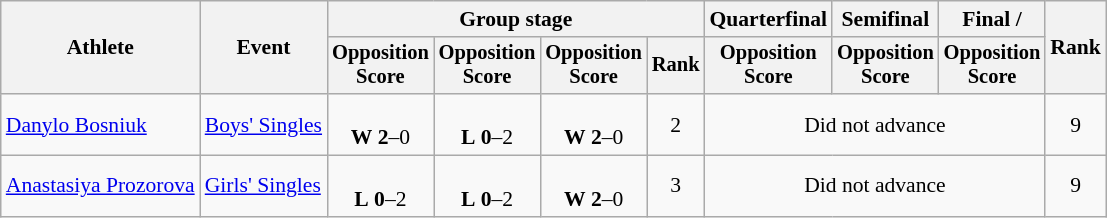<table class="wikitable" style="font-size:90%">
<tr>
<th rowspan=2>Athlete</th>
<th rowspan=2>Event</th>
<th colspan=4>Group stage</th>
<th>Quarterfinal</th>
<th>Semifinal</th>
<th>Final / </th>
<th rowspan=2>Rank</th>
</tr>
<tr style="font-size:95%">
<th>Opposition<br>Score</th>
<th>Opposition<br>Score</th>
<th>Opposition<br>Score</th>
<th>Rank</th>
<th>Opposition<br>Score</th>
<th>Opposition<br>Score</th>
<th>Opposition<br>Score</th>
</tr>
<tr align=center>
<td align=left><a href='#'>Danylo Bosniuk</a></td>
<td align=left><a href='#'>Boys' Singles</a></td>
<td><br><strong>W</strong> <strong>2</strong>–0</td>
<td><br><strong>L</strong> <strong>0</strong>–2</td>
<td><br><strong>W</strong> <strong>2</strong>–0</td>
<td>2</td>
<td colspan=3>Did not advance</td>
<td>9</td>
</tr>
<tr align=center>
<td align=left><a href='#'>Anastasiya Prozorova</a></td>
<td align=left><a href='#'>Girls' Singles</a></td>
<td><br><strong>L</strong> <strong>0</strong>–2</td>
<td><br><strong>L</strong> <strong>0</strong>–2</td>
<td><br><strong>W</strong> <strong>2</strong>–0</td>
<td>3</td>
<td colspan=3>Did not advance</td>
<td>9</td>
</tr>
</table>
